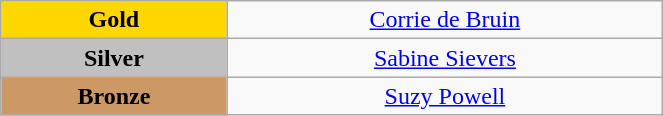<table class="wikitable" style="text-align:center; " width="35%">
<tr>
<td bgcolor="gold"><strong>Gold</strong></td>
<td><a href='#'>Corrie de Bruin</a><br>  <small><em></em></small></td>
</tr>
<tr>
<td bgcolor="silver"><strong>Silver</strong></td>
<td><a href='#'>Sabine Sievers</a><br>  <small><em></em></small></td>
</tr>
<tr>
<td bgcolor="CC9966"><strong>Bronze</strong></td>
<td><a href='#'>Suzy Powell</a><br>  <small><em></em></small></td>
</tr>
</table>
